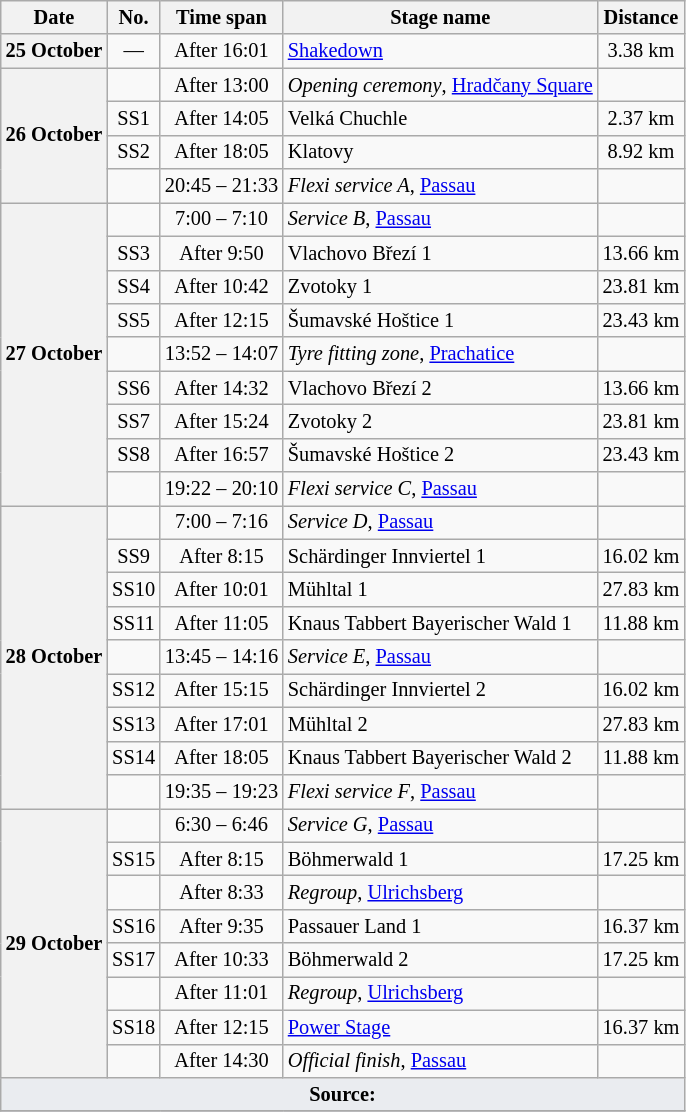<table class="wikitable" style="font-size: 85%;">
<tr>
<th>Date</th>
<th>No.</th>
<th>Time span</th>
<th>Stage name</th>
<th>Distance</th>
</tr>
<tr>
<th>25 October</th>
<td align="center">—</td>
<td align="center">After 16:01</td>
<td><a href='#'>Shakedown</a></td>
<td align="center">3.38 km</td>
</tr>
<tr>
<th rowspan="4">26 October</th>
<td align="center"></td>
<td align="center">After 13:00</td>
<td> <em>Opening ceremony</em>, <a href='#'>Hradčany Square</a></td>
<td></td>
</tr>
<tr>
<td align="center">SS1</td>
<td align="center">After 14:05</td>
<td> Velká Chuchle</td>
<td align="center">2.37 km</td>
</tr>
<tr>
<td align="center">SS2</td>
<td align="center">After 18:05</td>
<td> Klatovy</td>
<td align="center">8.92 km</td>
</tr>
<tr>
<td align="center"></td>
<td align="center">20:45 – 21:33</td>
<td> <em>Flexi service A</em>, <a href='#'>Passau</a></td>
<td></td>
</tr>
<tr>
<th rowspan="9">27 October</th>
<td align="center"></td>
<td align="center">7:00 – 7:10</td>
<td> <em>Service B</em>, <a href='#'>Passau</a></td>
<td></td>
</tr>
<tr>
<td align="center">SS3</td>
<td align="center">After 9:50</td>
<td> Vlachovo Březí 1</td>
<td align="center">13.66 km</td>
</tr>
<tr>
<td align="center">SS4</td>
<td align="center">After 10:42</td>
<td> Zvotoky 1</td>
<td align="center">23.81 km</td>
</tr>
<tr>
<td align="center">SS5</td>
<td align="center">After 12:15</td>
<td> Šumavské Hoštice 1</td>
<td align="center">23.43 km</td>
</tr>
<tr>
<td align="center"></td>
<td align="center">13:52 – 14:07</td>
<td> <em>Tyre fitting zone</em>, <a href='#'>Prachatice</a></td>
<td></td>
</tr>
<tr>
<td align="center">SS6</td>
<td align="center">After 14:32</td>
<td> Vlachovo Březí 2</td>
<td align="center">13.66 km</td>
</tr>
<tr>
<td align="center">SS7</td>
<td align="center">After 15:24</td>
<td> Zvotoky 2</td>
<td align="center">23.81 km</td>
</tr>
<tr>
<td align="center">SS8</td>
<td align="center">After 16:57</td>
<td> Šumavské Hoštice 2</td>
<td align="center">23.43 km</td>
</tr>
<tr>
<td align="center"></td>
<td align="center">19:22 – 20:10</td>
<td> <em>Flexi service C</em>, <a href='#'>Passau</a></td>
<td></td>
</tr>
<tr>
<th rowspan="9">28 October</th>
<td align="center"></td>
<td align="center">7:00 – 7:16</td>
<td> <em>Service D</em>, <a href='#'>Passau</a></td>
<td></td>
</tr>
<tr>
<td align="center">SS9</td>
<td align="center">After 8:15</td>
<td> Schärdinger Innviertel 1</td>
<td align="center">16.02 km</td>
</tr>
<tr>
<td align="center">SS10</td>
<td align="center">After 10:01</td>
<td> Mühltal 1</td>
<td align="center">27.83 km</td>
</tr>
<tr>
<td align="center">SS11</td>
<td align="center">After 11:05</td>
<td> Knaus Tabbert Bayerischer Wald 1</td>
<td align="center">11.88 km</td>
</tr>
<tr>
<td align="center"></td>
<td align="center">13:45 – 14:16</td>
<td> <em>Service E</em>, <a href='#'>Passau</a></td>
<td></td>
</tr>
<tr>
<td align="center">SS12</td>
<td align="center">After 15:15</td>
<td> Schärdinger Innviertel 2</td>
<td align="center">16.02 km</td>
</tr>
<tr>
<td align="center">SS13</td>
<td align="center">After 17:01</td>
<td> Mühltal 2</td>
<td align="center">27.83 km</td>
</tr>
<tr>
<td align="center">SS14</td>
<td align="center">After 18:05</td>
<td> Knaus Tabbert Bayerischer Wald 2</td>
<td align="center">11.88 km</td>
</tr>
<tr>
<td align="center"></td>
<td align="center">19:35 – 19:23</td>
<td> <em>Flexi service F</em>, <a href='#'>Passau</a></td>
<td></td>
</tr>
<tr>
<th rowspan="8">29 October</th>
<td align="center"></td>
<td align="center">6:30 – 6:46</td>
<td> <em>Service G</em>, <a href='#'>Passau</a></td>
<td></td>
</tr>
<tr>
<td align="center">SS15</td>
<td align="center">After 8:15</td>
<td> Böhmerwald 1</td>
<td align="center">17.25 km</td>
</tr>
<tr>
<td align="center"></td>
<td align="center">After 8:33</td>
<td> <em>Regroup</em>, <a href='#'>Ulrichsberg</a></td>
<td></td>
</tr>
<tr>
<td align="center">SS16</td>
<td align="center">After 9:35</td>
<td> Passauer Land 1</td>
<td align="center">16.37 km</td>
</tr>
<tr>
<td align="center">SS17</td>
<td align="center">After 10:33</td>
<td> Böhmerwald 2</td>
<td align="center">17.25 km</td>
</tr>
<tr>
<td align="center"></td>
<td align="center">After 11:01</td>
<td> <em>Regroup</em>, <a href='#'>Ulrichsberg</a></td>
<td></td>
</tr>
<tr>
<td align="center">SS18</td>
<td align="center">After 12:15</td>
<td><a href='#'>Power Stage</a></td>
<td align="center">16.37 km</td>
</tr>
<tr>
<td align="center"></td>
<td align="center">After 14:30</td>
<td> <em>Official finish</em>, <a href='#'>Passau</a></td>
<td></td>
</tr>
<tr>
<td colspan="5" style="background-color:#EAECF0;text-align:center"><strong>Source:</strong></td>
</tr>
<tr>
</tr>
</table>
